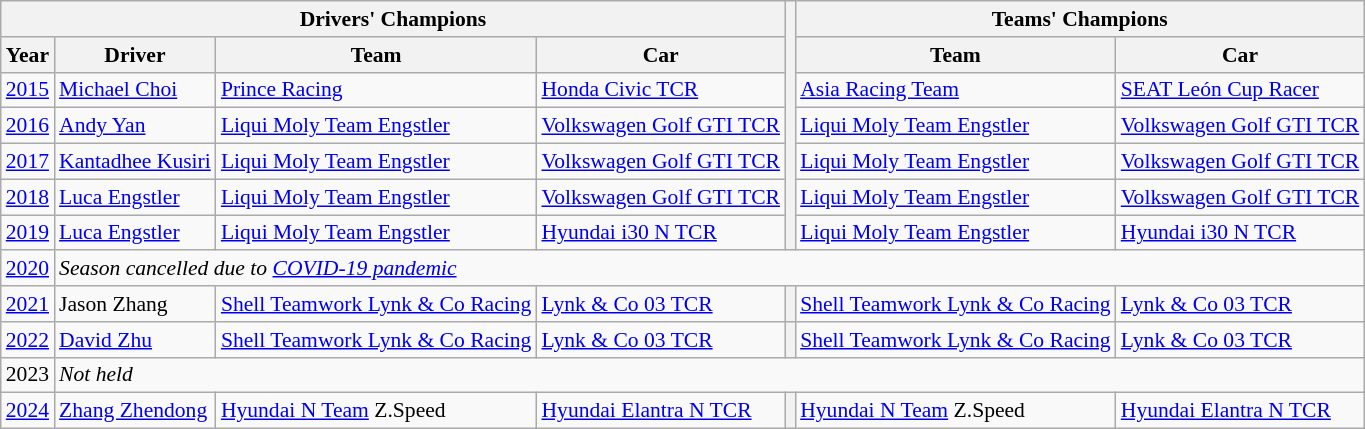<table class="wikitable" style="font-size: 90%;">
<tr>
<th colspan="4">Drivers' Champions</th>
<th rowspan="7"></th>
<th colspan="2">Teams' Champions</th>
</tr>
<tr>
<th>Year</th>
<th>Driver</th>
<th>Team</th>
<th>Car</th>
<th>Team</th>
<th>Car</th>
</tr>
<tr>
<td><a href='#'>2015</a></td>
<td> <a href='#'>Michael Choi</a></td>
<td> <a href='#'>Prince Racing</a></td>
<td> <a href='#'>Honda Civic TCR</a></td>
<td> <a href='#'>Asia Racing Team</a></td>
<td> <a href='#'>SEAT León Cup Racer</a></td>
</tr>
<tr>
<td><a href='#'>2016</a></td>
<td> <a href='#'>Andy Yan</a></td>
<td> <a href='#'>Liqui Moly Team Engstler</a></td>
<td> <a href='#'>Volkswagen Golf GTI TCR</a></td>
<td> <a href='#'>Liqui Moly Team Engstler</a></td>
<td> <a href='#'>Volkswagen Golf GTI TCR</a></td>
</tr>
<tr>
<td><a href='#'>2017</a></td>
<td> <a href='#'>Kantadhee Kusiri</a></td>
<td> <a href='#'>Liqui Moly Team Engstler</a></td>
<td> <a href='#'>Volkswagen Golf GTI TCR</a></td>
<td> <a href='#'>Liqui Moly Team Engstler</a></td>
<td> <a href='#'>Volkswagen Golf GTI TCR</a></td>
</tr>
<tr>
<td><a href='#'>2018</a></td>
<td> <a href='#'>Luca Engstler</a></td>
<td> <a href='#'>Liqui Moly Team Engstler</a></td>
<td> <a href='#'>Volkswagen Golf GTI TCR</a></td>
<td> <a href='#'>Liqui Moly Team Engstler</a></td>
<td> <a href='#'>Volkswagen Golf GTI TCR</a></td>
</tr>
<tr>
<td><a href='#'>2019</a></td>
<td> <a href='#'>Luca Engstler</a></td>
<td> <a href='#'>Liqui Moly Team Engstler</a></td>
<td> <a href='#'>Hyundai i30 N TCR</a></td>
<td> <a href='#'>Liqui Moly Team Engstler</a></td>
<td> <a href='#'>Hyundai i30 N TCR</a></td>
</tr>
<tr>
<td><a href='#'>2020</a></td>
<td colspan="6"><em>Season cancelled due to <a href='#'>COVID-19 pandemic</a></em></td>
</tr>
<tr>
<td><a href='#'>2021</a></td>
<td> Jason Zhang</td>
<td> <a href='#'>Shell Teamwork Lynk & Co Racing</a></td>
<td><a href='#'>Lynk & Co 03 TCR</a></td>
<th></th>
<td> <a href='#'>Shell Teamwork Lynk & Co Racing</a></td>
<td><a href='#'>Lynk & Co 03 TCR</a></td>
</tr>
<tr>
<td><a href='#'>2022</a></td>
<td> <a href='#'>David Zhu</a></td>
<td> <a href='#'>Shell Teamwork Lynk & Co Racing</a></td>
<td><a href='#'>Lynk & Co 03 TCR</a></td>
<th></th>
<td> <a href='#'>Shell Teamwork Lynk & Co Racing</a></td>
<td><a href='#'>Lynk & Co 03 TCR</a></td>
</tr>
<tr>
<td>2023</td>
<td colspan="6"><em>Not held</em></td>
</tr>
<tr>
<td><a href='#'>2024</a></td>
<td> <a href='#'>Zhang Zhendong</a></td>
<td> <a href='#'>Hyundai N Team</a> Z.Speed</td>
<td> <a href='#'>Hyundai Elantra N TCR</a></td>
<th></th>
<td> <a href='#'>Hyundai N Team</a> Z.Speed</td>
<td> <a href='#'>Hyundai Elantra N TCR</a></td>
</tr>
</table>
